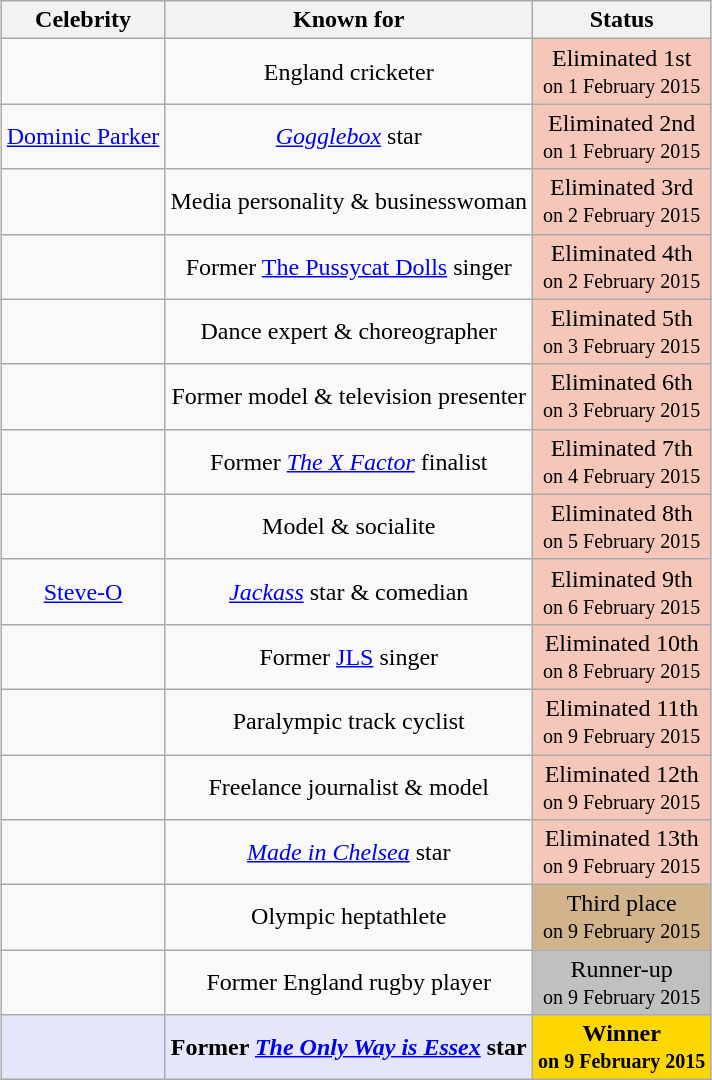<table class="wikitable" style="margin: auto; text-align: center;">
<tr>
<th scope="col">Celebrity</th>
<th scope="col">Known for</th>
<th scope="col">Status</th>
</tr>
<tr>
<td scope="row"></td>
<td>England cricketer</td>
<td style="background:#f4c7b8;">Eliminated 1st<br><small>on 1 February 2015</small></td>
</tr>
<tr>
<td scope="row"><a href='#'>Dominic Parker</a></td>
<td><em><a href='#'>Gogglebox</a></em> star</td>
<td style="background:#f4c7b8;">Eliminated 2nd<br><small>on 1 February 2015</small></td>
</tr>
<tr>
<td scope="row"></td>
<td>Media personality & businesswoman</td>
<td style="background:#f4c7b8;">Eliminated 3rd<br><small>on 2 February 2015</small></td>
</tr>
<tr>
<td scope="row"></td>
<td>Former <a href='#'>The Pussycat Dolls</a> singer</td>
<td style="background:#f4c7b8;">Eliminated 4th<br><small>on 2 February 2015</small></td>
</tr>
<tr>
<td scope="row"></td>
<td>Dance expert & choreographer</td>
<td style="background:#f4c7b8;">Eliminated 5th<br><small>on 3 February 2015</small></td>
</tr>
<tr>
<td scope="row"></td>
<td>Former model & television presenter</td>
<td style="background:#f4c7b8;">Eliminated 6th<br><small>on 3 February 2015</small></td>
</tr>
<tr>
<td scope="row"></td>
<td>Former <em><a href='#'>The X Factor</a></em> finalist</td>
<td style="background:#f4c7b8;">Eliminated 7th<br><small>on 4 February 2015</small></td>
</tr>
<tr>
<td scope="row"></td>
<td>Model & socialite</td>
<td style="background:#f4c7b8;">Eliminated 8th<br><small>on 5 February 2015</small></td>
</tr>
<tr>
<td scope="row"><a href='#'>Steve-O</a></td>
<td><em><a href='#'>Jackass</a></em> star & comedian</td>
<td style="background:#f4c7b8;">Eliminated 9th<br><small>on 6 February 2015</small></td>
</tr>
<tr>
<td scope="row"></td>
<td>Former <a href='#'>JLS</a> singer</td>
<td style="background:#f4c7b8;">Eliminated 10th<br><small>on 8 February 2015</small></td>
</tr>
<tr>
<td scope="row"></td>
<td>Paralympic track cyclist</td>
<td style="background:#f4c7b8;">Eliminated 11th<br><small>on 9 February 2015</small></td>
</tr>
<tr>
<td scope="row"></td>
<td>Freelance journalist & model</td>
<td style="background:#f4c7b8;">Eliminated 12th<br><small>on 9 February 2015</small></td>
</tr>
<tr>
<td scope="row"></td>
<td><em><a href='#'>Made in Chelsea</a></em> star</td>
<td style="background:#f4c7b8;">Eliminated 13th<br><small>on 9 February 2015</small></td>
</tr>
<tr>
<td scope="row"></td>
<td>Olympic heptathlete</td>
<td style=background:tan;>Third place<br><small>on 9 February 2015</small></td>
</tr>
<tr>
<td scope="row"></td>
<td>Former England rugby player</td>
<td style=background:silver;>Runner-up<br><small>on 9 February 2015</small></td>
</tr>
<tr>
<td style="background:lavender;"><strong></strong></td>
<td style="background:lavender;"><strong>Former <em><a href='#'>The Only Way is Essex</a></em> star</strong></td>
<td style=background:gold><strong>Winner</strong><br><small><strong>on 9 February 2015</strong></small></td>
</tr>
</table>
